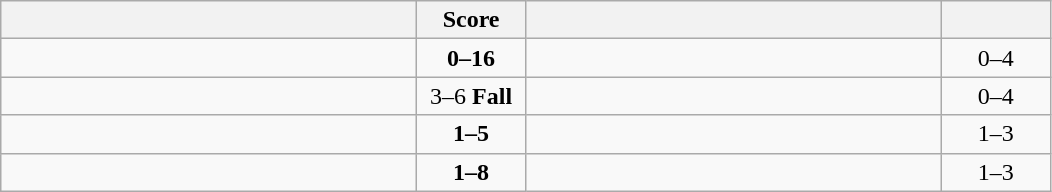<table class="wikitable" style="text-align: center; ">
<tr>
<th align="right" width="270"></th>
<th width="65">Score</th>
<th align="left" width="270"></th>
<th width="65"></th>
</tr>
<tr>
<td align="left"></td>
<td><strong>0–16</strong></td>
<td align="left"><strong></strong></td>
<td>0–4 <strong></strong></td>
</tr>
<tr>
<td align="left"></td>
<td>3–6 <strong>Fall</strong></td>
<td align="left"><strong></strong></td>
<td>0–4 <strong></strong></td>
</tr>
<tr>
<td align="left"></td>
<td><strong>1–5</strong></td>
<td align="left"><strong></strong></td>
<td>1–3 <strong></strong></td>
</tr>
<tr>
<td align="left"></td>
<td><strong>1–8</strong></td>
<td align="left"><strong></strong></td>
<td>1–3 <strong></strong></td>
</tr>
</table>
